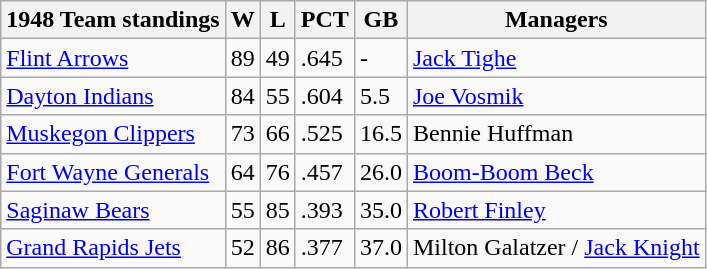<table class="wikitable">
<tr>
<th>1948 Team standings</th>
<th>W</th>
<th>L</th>
<th>PCT</th>
<th>GB</th>
<th>Managers</th>
</tr>
<tr>
<td><a href='#'>Flint Arrows</a></td>
<td>89</td>
<td>49</td>
<td>.645</td>
<td>-</td>
<td><a href='#'>Jack Tighe</a></td>
</tr>
<tr>
<td><a href='#'>Dayton Indians</a></td>
<td>84</td>
<td>55</td>
<td>.604</td>
<td>5.5</td>
<td><a href='#'>Joe Vosmik</a></td>
</tr>
<tr>
<td><a href='#'>Muskegon Clippers</a></td>
<td>73</td>
<td>66</td>
<td>.525</td>
<td>16.5</td>
<td>Bennie Huffman</td>
</tr>
<tr>
<td><a href='#'>Fort Wayne Generals</a></td>
<td>64</td>
<td>76</td>
<td>.457</td>
<td>26.0</td>
<td><a href='#'>Boom-Boom Beck</a></td>
</tr>
<tr>
<td><a href='#'>Saginaw Bears</a></td>
<td>55</td>
<td>85</td>
<td>.393</td>
<td>35.0</td>
<td><a href='#'>Robert Finley</a></td>
</tr>
<tr>
<td><a href='#'>Grand Rapids Jets</a></td>
<td>52</td>
<td>86</td>
<td>.377</td>
<td>37.0</td>
<td>Milton Galatzer / <a href='#'>Jack Knight</a></td>
</tr>
</table>
